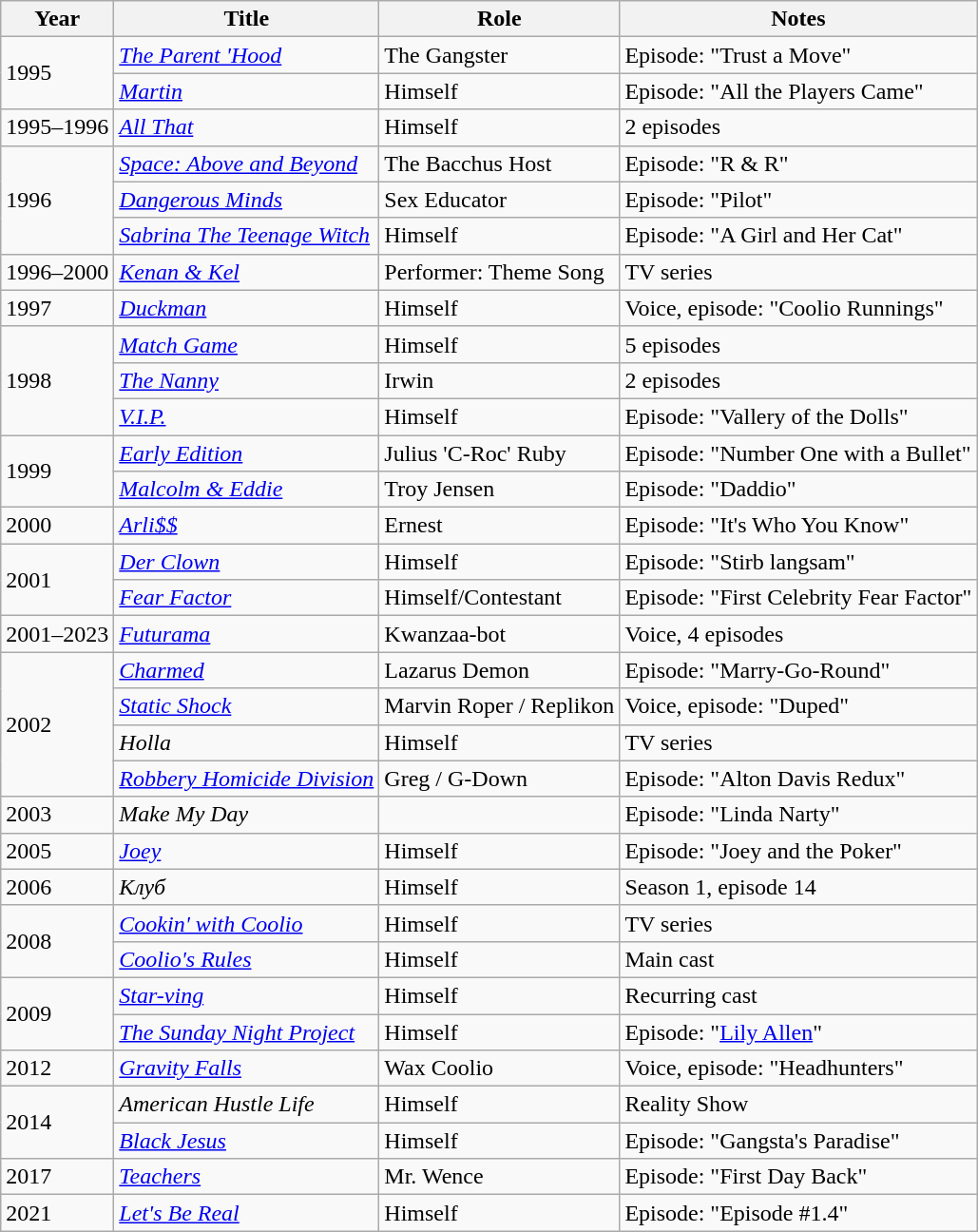<table class="wikitable sortable">
<tr>
<th>Year</th>
<th>Title</th>
<th>Role</th>
<th class="unsortable">Notes</th>
</tr>
<tr>
<td rowspan=2>1995</td>
<td><em><a href='#'>The Parent 'Hood</a></em></td>
<td>The Gangster</td>
<td>Episode: "Trust a Move"</td>
</tr>
<tr>
<td><em><a href='#'>Martin</a></em></td>
<td>Himself</td>
<td>Episode: "All the Players Came"</td>
</tr>
<tr>
<td>1995–1996</td>
<td><em><a href='#'>All That</a></em></td>
<td>Himself</td>
<td>2 episodes</td>
</tr>
<tr>
<td rowspan=3>1996</td>
<td><em><a href='#'>Space: Above and Beyond</a></em></td>
<td>The Bacchus Host</td>
<td>Episode: "R & R"</td>
</tr>
<tr>
<td><em><a href='#'>Dangerous Minds</a></em></td>
<td>Sex Educator</td>
<td>Episode: "Pilot"</td>
</tr>
<tr>
<td><em><a href='#'>Sabrina The Teenage Witch</a></em></td>
<td>Himself</td>
<td>Episode: "A Girl and Her Cat"</td>
</tr>
<tr>
<td>1996–2000</td>
<td><em><a href='#'>Kenan & Kel</a></em></td>
<td>Performer: Theme Song</td>
<td>TV series</td>
</tr>
<tr>
<td>1997</td>
<td><em><a href='#'>Duckman</a></em></td>
<td>Himself</td>
<td>Voice, episode: "Coolio Runnings"</td>
</tr>
<tr>
<td rowspan=3>1998</td>
<td><em><a href='#'>Match Game</a></em></td>
<td>Himself</td>
<td>5 episodes</td>
</tr>
<tr>
<td><em><a href='#'>The Nanny</a></em></td>
<td>Irwin</td>
<td>2 episodes</td>
</tr>
<tr>
<td><em><a href='#'>V.I.P.</a></em></td>
<td>Himself</td>
<td>Episode: "Vallery of the Dolls"</td>
</tr>
<tr>
<td rowspan=2>1999</td>
<td><em><a href='#'>Early Edition</a></em></td>
<td>Julius 'C-Roc' Ruby</td>
<td>Episode: "Number One with a Bullet"</td>
</tr>
<tr>
<td><em><a href='#'>Malcolm & Eddie</a></em></td>
<td>Troy Jensen</td>
<td>Episode: "Daddio"</td>
</tr>
<tr>
<td>2000</td>
<td><em><a href='#'>Arli$$</a></em></td>
<td>Ernest</td>
<td>Episode: "It's Who You Know"</td>
</tr>
<tr>
<td rowspan=2>2001</td>
<td><em><a href='#'>Der Clown</a></em></td>
<td>Himself</td>
<td>Episode: "Stirb langsam"</td>
</tr>
<tr>
<td><em><a href='#'>Fear Factor</a></em></td>
<td>Himself/Contestant</td>
<td>Episode: "First Celebrity Fear Factor"</td>
</tr>
<tr>
<td>2001–2023</td>
<td><em><a href='#'>Futurama</a></em></td>
<td>Kwanzaa-bot</td>
<td>Voice, 4 episodes</td>
</tr>
<tr>
<td rowspan=4>2002</td>
<td><em><a href='#'>Charmed</a></em></td>
<td>Lazarus Demon</td>
<td>Episode: "Marry-Go-Round"</td>
</tr>
<tr>
<td><em><a href='#'>Static Shock</a></em></td>
<td>Marvin Roper / Replikon</td>
<td>Voice, episode: "Duped"</td>
</tr>
<tr>
<td><em>Holla</em></td>
<td>Himself</td>
<td>TV series</td>
</tr>
<tr>
<td><em><a href='#'>Robbery Homicide Division</a></em></td>
<td>Greg / G-Down</td>
<td>Episode: "Alton Davis Redux"</td>
</tr>
<tr>
<td>2003</td>
<td><em>Make My Day</em></td>
<td></td>
<td>Episode: "Linda Narty"</td>
</tr>
<tr>
<td>2005</td>
<td><em><a href='#'>Joey</a></em></td>
<td>Himself</td>
<td>Episode: "Joey and the Poker"</td>
</tr>
<tr>
<td>2006</td>
<td><em>Клуб</em></td>
<td>Himself</td>
<td>Season 1, episode 14</td>
</tr>
<tr>
<td rowspan=2>2008</td>
<td><em><a href='#'>Cookin' with Coolio</a></em></td>
<td>Himself</td>
<td>TV series</td>
</tr>
<tr>
<td><em><a href='#'>Coolio's Rules</a></em></td>
<td>Himself</td>
<td>Main cast</td>
</tr>
<tr>
<td rowspan="2">2009</td>
<td><em><a href='#'>Star-ving</a></em></td>
<td>Himself</td>
<td>Recurring cast</td>
</tr>
<tr>
<td><em><a href='#'>The Sunday Night Project</a></em></td>
<td>Himself</td>
<td>Episode: "<a href='#'>Lily Allen</a>"</td>
</tr>
<tr>
<td>2012</td>
<td><em><a href='#'>Gravity Falls</a></em></td>
<td>Wax Coolio</td>
<td>Voice, episode: "Headhunters"</td>
</tr>
<tr>
<td rowspan=2>2014</td>
<td><em>American Hustle Life</em></td>
<td>Himself</td>
<td>Reality Show</td>
</tr>
<tr>
<td><em><a href='#'>Black Jesus</a></em></td>
<td>Himself</td>
<td>Episode: "Gangsta's Paradise"</td>
</tr>
<tr>
<td>2017</td>
<td><em><a href='#'>Teachers</a></em></td>
<td>Mr. Wence</td>
<td>Episode: "First Day Back"</td>
</tr>
<tr>
<td>2021</td>
<td><em><a href='#'>Let's Be Real</a></em></td>
<td>Himself</td>
<td>Episode: "Episode #1.4"</td>
</tr>
</table>
